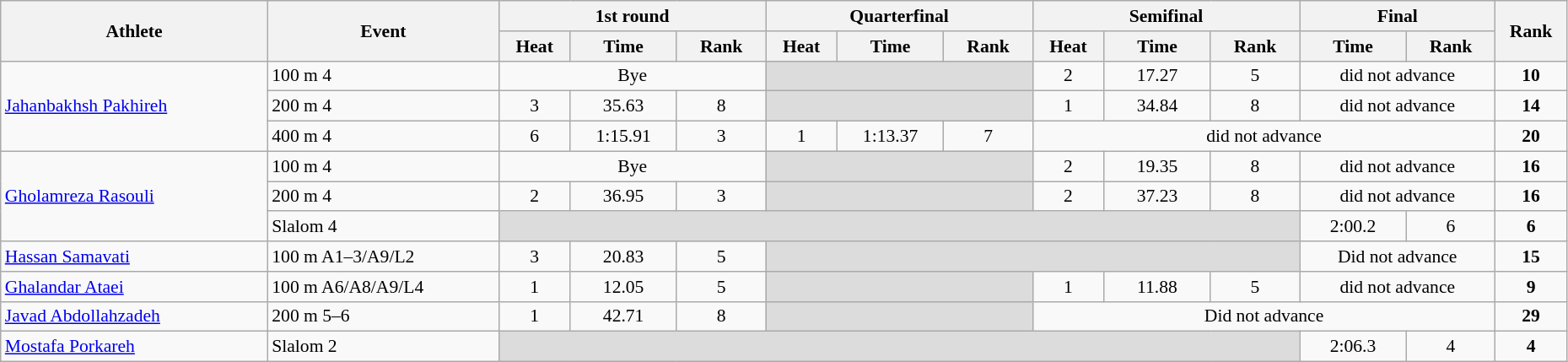<table class="wikitable" width="98%" style="text-align:center; font-size:90%">
<tr>
<th rowspan="2" width="15%">Athlete</th>
<th rowspan="2" width="13%">Event</th>
<th colspan="3" width="15%">1st round</th>
<th colspan="3" width="15%">Quarterfinal</th>
<th colspan="3" width="15%">Semifinal</th>
<th colspan="2" width="11%">Final</th>
<th rowspan="2" width="4%">Rank</th>
</tr>
<tr>
<th width="4%">Heat</th>
<th width="6%">Time</th>
<th>Rank</th>
<th width="4%">Heat</th>
<th width="6%">Time</th>
<th>Rank</th>
<th width="4%">Heat</th>
<th width="6%">Time</th>
<th>Rank</th>
<th width="6%">Time</th>
<th>Rank</th>
</tr>
<tr>
<td rowspan="3" align="left"><a href='#'>Jahanbakhsh Pakhireh</a></td>
<td align="left">100 m 4</td>
<td colspan=3 align=center>Bye</td>
<td bgcolor=#DCDCDC colspan=3></td>
<td>2</td>
<td>17.27</td>
<td>5</td>
<td colspan=2>did not advance</td>
<td><strong>10</strong></td>
</tr>
<tr>
<td align="left">200 m 4</td>
<td>3</td>
<td>35.63</td>
<td>8 <strong></strong></td>
<td bgcolor=#DCDCDC colspan=3></td>
<td>1</td>
<td>34.84</td>
<td>8</td>
<td colspan=2>did not advance</td>
<td><strong>14</strong></td>
</tr>
<tr>
<td align="left">400 m 4</td>
<td>6</td>
<td>1:15.91</td>
<td>3 <strong></strong></td>
<td>1</td>
<td>1:13.37</td>
<td>7</td>
<td colspan=5>did not advance</td>
<td><strong>20</strong></td>
</tr>
<tr>
<td rowspan="3" align="left"><a href='#'>Gholamreza Rasouli</a></td>
<td align="left">100 m 4</td>
<td colspan=3 align=center>Bye</td>
<td bgcolor=#DCDCDC colspan=3></td>
<td>2</td>
<td>19.35</td>
<td>8</td>
<td colspan=2>did not advance</td>
<td><strong>16</strong></td>
</tr>
<tr>
<td align="left">200 m 4</td>
<td>2</td>
<td>36.95</td>
<td>3 <strong></strong></td>
<td bgcolor=#DCDCDC colspan=3></td>
<td>2</td>
<td>37.23</td>
<td>8</td>
<td colspan=2>did not advance</td>
<td><strong>16</strong></td>
</tr>
<tr>
<td align="left">Slalom 4</td>
<td bgcolor=#DCDCDC colspan=9></td>
<td>2:00.2</td>
<td>6</td>
<td><strong>6</strong></td>
</tr>
<tr>
<td align="left"><a href='#'>Hassan Samavati</a></td>
<td align="left">100 m A1–3/A9/L2</td>
<td>3</td>
<td>20.83</td>
<td>5</td>
<td bgcolor=#DCDCDC colspan=6></td>
<td colspan=2 align=center>Did not advance</td>
<td><strong>15</strong></td>
</tr>
<tr>
<td align="left"><a href='#'>Ghalandar Ataei</a></td>
<td align="left">100 m A6/A8/A9/L4</td>
<td>1</td>
<td>12.05</td>
<td>5 <strong></strong></td>
<td bgcolor=#DCDCDC colspan=3></td>
<td>1</td>
<td>11.88</td>
<td>5</td>
<td colspan=2>did not advance</td>
<td><strong>9</strong></td>
</tr>
<tr>
<td align="left"><a href='#'>Javad Abdollahzadeh</a></td>
<td align="left">200 m 5–6</td>
<td>1</td>
<td>42.71</td>
<td>8</td>
<td bgcolor=#DCDCDC colspan=3></td>
<td colspan=5 align=center>Did not advance</td>
<td><strong>29</strong></td>
</tr>
<tr>
<td align="left"><a href='#'>Mostafa Porkareh</a></td>
<td align="left">Slalom 2</td>
<td bgcolor=#DCDCDC colspan=9></td>
<td>2:06.3</td>
<td>4</td>
<td><strong>4</strong></td>
</tr>
</table>
